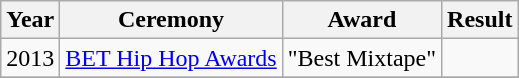<table class="wikitable">
<tr>
<th>Year</th>
<th>Ceremony</th>
<th>Award</th>
<th>Result</th>
</tr>
<tr>
<td>2013</td>
<td><a href='#'>BET Hip Hop Awards</a></td>
<td>"Best Mixtape"</td>
<td></td>
</tr>
<tr>
</tr>
</table>
